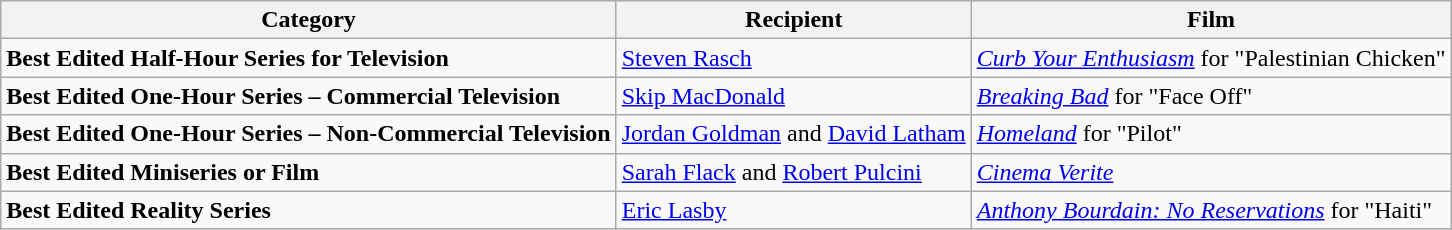<table class="wikitable">
<tr>
<th>Category</th>
<th>Recipient</th>
<th>Film</th>
</tr>
<tr>
<td><strong>Best Edited Half-Hour Series for Television</strong></td>
<td><a href='#'>Steven Rasch</a></td>
<td><em><a href='#'>Curb Your Enthusiasm</a></em> for "Palestinian Chicken"</td>
</tr>
<tr>
<td><strong>Best Edited One-Hour Series – Commercial Television</strong></td>
<td><a href='#'>Skip MacDonald</a></td>
<td><em><a href='#'>Breaking Bad</a></em> for "Face Off"</td>
</tr>
<tr>
<td><strong>Best Edited One-Hour Series – Non-Commercial Television</strong></td>
<td><a href='#'>Jordan Goldman</a> and <a href='#'>David Latham</a></td>
<td><em><a href='#'>Homeland</a></em> for "Pilot"</td>
</tr>
<tr>
<td><strong>Best Edited Miniseries or Film</strong></td>
<td><a href='#'>Sarah Flack</a> and <a href='#'>Robert Pulcini</a></td>
<td><em><a href='#'>Cinema Verite</a></em></td>
</tr>
<tr>
<td><strong>Best Edited Reality Series</strong></td>
<td><a href='#'>Eric Lasby</a></td>
<td><em><a href='#'>Anthony Bourdain: No Reservations</a></em> for "Haiti"</td>
</tr>
</table>
